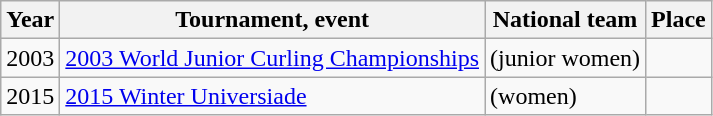<table class="wikitable">
<tr>
<th scope="col">Year</th>
<th scope="col">Tournament, event</th>
<th scope="col">National team</th>
<th scope="col">Place</th>
</tr>
<tr>
<td>2003</td>
<td><a href='#'>2003 World Junior Curling Championships</a></td>
<td> (junior women)</td>
<td></td>
</tr>
<tr>
<td>2015</td>
<td><a href='#'>2015 Winter Universiade</a></td>
<td> (women)</td>
<td></td>
</tr>
</table>
